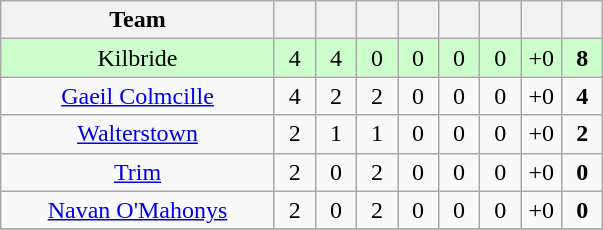<table class="wikitable" style="text-align:center">
<tr>
<th style="width:175px;">Team</th>
<th width="20"></th>
<th width="20"></th>
<th width="20"></th>
<th width="20"></th>
<th width="20"></th>
<th width="20"></th>
<th width="20"></th>
<th width="20"></th>
</tr>
<tr style="background:#cfc;">
<td>Kilbride</td>
<td>4</td>
<td>4</td>
<td>0</td>
<td>0</td>
<td>0</td>
<td>0</td>
<td>+0</td>
<td><strong>8</strong></td>
</tr>
<tr>
<td><a href='#'>Gaeil Colmcille</a></td>
<td>4</td>
<td>2</td>
<td>2</td>
<td>0</td>
<td>0</td>
<td>0</td>
<td>+0</td>
<td><strong>4</strong></td>
</tr>
<tr>
<td><a href='#'>Walterstown</a></td>
<td>2</td>
<td>1</td>
<td>1</td>
<td>0</td>
<td>0</td>
<td>0</td>
<td>+0</td>
<td><strong>2</strong></td>
</tr>
<tr>
<td><a href='#'>Trim</a></td>
<td>2</td>
<td>0</td>
<td>2</td>
<td>0</td>
<td>0</td>
<td>0</td>
<td>+0</td>
<td><strong>0</strong></td>
</tr>
<tr>
<td><a href='#'>Navan O'Mahonys</a></td>
<td>2</td>
<td>0</td>
<td>2</td>
<td>0</td>
<td>0</td>
<td>0</td>
<td>+0</td>
<td><strong>0</strong></td>
</tr>
<tr>
</tr>
</table>
